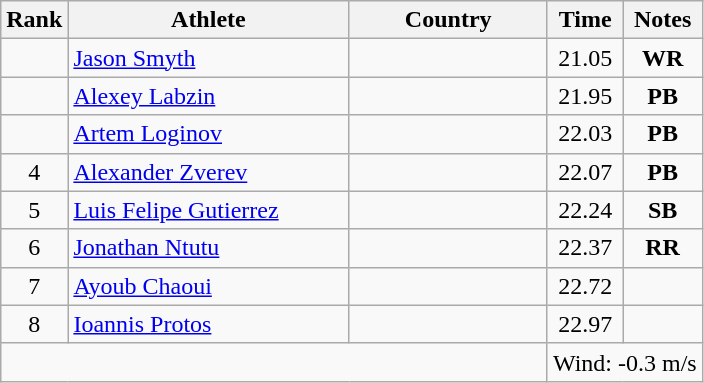<table class="wikitable sortable" style="text-align:center">
<tr>
<th>Rank</th>
<th style="width:180px">Athlete</th>
<th style="width:125px">Country</th>
<th>Time</th>
<th>Notes</th>
</tr>
<tr>
<td></td>
<td style="text-align:left;"><a href='#'>Jason Smyth</a></td>
<td style="text-align:left;"></td>
<td>21.05</td>
<td><strong>WR</strong></td>
</tr>
<tr>
<td></td>
<td style="text-align:left;"><a href='#'>Alexey Labzin</a></td>
<td style="text-align:left;"></td>
<td>21.95</td>
<td><strong>PB</strong></td>
</tr>
<tr>
<td></td>
<td style="text-align:left;"><a href='#'>Artem Loginov</a></td>
<td style="text-align:left;"></td>
<td>22.03</td>
<td><strong>PB</strong></td>
</tr>
<tr>
<td>4</td>
<td style="text-align:left;"><a href='#'>Alexander Zverev</a></td>
<td style="text-align:left;"></td>
<td>22.07</td>
<td><strong>PB</strong></td>
</tr>
<tr>
<td>5</td>
<td style="text-align:left;"><a href='#'>Luis Felipe Gutierrez</a></td>
<td style="text-align:left;"></td>
<td>22.24</td>
<td><strong>SB</strong></td>
</tr>
<tr>
<td>6</td>
<td style="text-align:left;"><a href='#'>Jonathan Ntutu</a></td>
<td style="text-align:left;"></td>
<td>22.37</td>
<td><strong>RR</strong></td>
</tr>
<tr>
<td>7</td>
<td style="text-align:left;"><a href='#'>Ayoub Chaoui</a></td>
<td style="text-align:left;"></td>
<td>22.72</td>
<td></td>
</tr>
<tr>
<td>8</td>
<td style="text-align:left;"><a href='#'>Ioannis Protos</a></td>
<td style="text-align:left;"></td>
<td>22.97</td>
<td></td>
</tr>
<tr class="sortbottom">
<td colspan="3"></td>
<td colspan="2">Wind: -0.3 m/s</td>
</tr>
</table>
